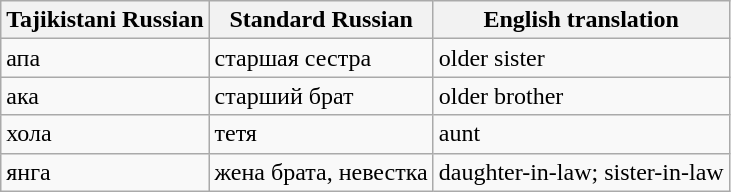<table class="wikitable">
<tr>
<th>Tajikistani Russian</th>
<th>Standard Russian</th>
<th>English translation</th>
</tr>
<tr>
<td>апа</td>
<td>старшая сестра</td>
<td>older sister</td>
</tr>
<tr>
<td>ака</td>
<td>старший брат</td>
<td>older brother</td>
</tr>
<tr>
<td>хола</td>
<td>тетя</td>
<td>aunt</td>
</tr>
<tr>
<td>янга</td>
<td>жена брата, невестка</td>
<td>daughter-in-law; sister-in-law</td>
</tr>
</table>
